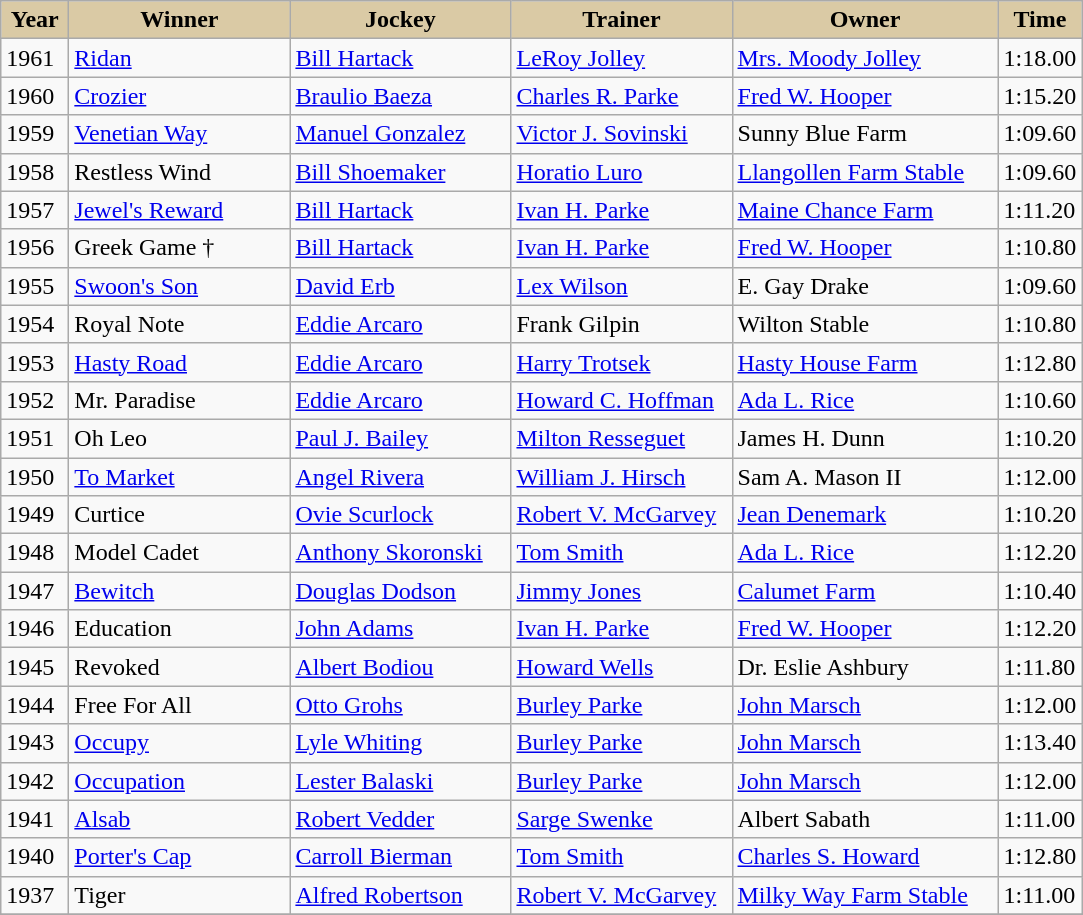<table class="wikitable sortable">
<tr>
<th style="background-color:#DACAA5; width:38px">Year<br></th>
<th style="background-color:#DACAA5; width:140px">Winner<br></th>
<th style="background-color:#DACAA5; width:140px">Jockey<br></th>
<th style="background-color:#DACAA5; width:140px">Trainer<br></th>
<th style="background-color:#DACAA5; width:170px">Owner<br></th>
<th style="background-color:#DACAA5">Time</th>
</tr>
<tr>
<td>1961</td>
<td><a href='#'>Ridan</a></td>
<td><a href='#'>Bill Hartack</a></td>
<td><a href='#'>LeRoy Jolley</a></td>
<td><a href='#'>Mrs. Moody Jolley</a></td>
<td>1:18.00</td>
</tr>
<tr>
<td>1960</td>
<td><a href='#'>Crozier</a></td>
<td><a href='#'>Braulio Baeza</a></td>
<td><a href='#'>Charles R. Parke</a></td>
<td><a href='#'>Fred W. Hooper</a></td>
<td>1:15.20</td>
</tr>
<tr>
<td>1959</td>
<td><a href='#'>Venetian Way</a></td>
<td><a href='#'>Manuel Gonzalez</a></td>
<td><a href='#'>Victor J. Sovinski</a></td>
<td>Sunny Blue Farm</td>
<td>1:09.60</td>
</tr>
<tr>
<td>1958</td>
<td>Restless Wind</td>
<td><a href='#'>Bill Shoemaker</a></td>
<td><a href='#'>Horatio Luro</a></td>
<td><a href='#'>Llangollen Farm Stable</a></td>
<td>1:09.60</td>
</tr>
<tr>
<td>1957</td>
<td><a href='#'>Jewel's Reward</a></td>
<td><a href='#'>Bill Hartack</a></td>
<td><a href='#'>Ivan H. Parke</a></td>
<td><a href='#'>Maine Chance Farm</a></td>
<td>1:11.20</td>
</tr>
<tr>
<td>1956</td>
<td>Greek Game †</td>
<td><a href='#'>Bill Hartack</a></td>
<td><a href='#'>Ivan H. Parke</a></td>
<td><a href='#'>Fred W. Hooper</a></td>
<td>1:10.80</td>
</tr>
<tr>
<td>1955</td>
<td><a href='#'>Swoon's Son</a></td>
<td><a href='#'>David Erb</a></td>
<td><a href='#'>Lex Wilson</a></td>
<td>E. Gay Drake</td>
<td>1:09.60</td>
</tr>
<tr>
<td>1954</td>
<td>Royal Note</td>
<td><a href='#'>Eddie Arcaro</a></td>
<td>Frank Gilpin</td>
<td>Wilton Stable</td>
<td>1:10.80</td>
</tr>
<tr>
<td>1953</td>
<td><a href='#'>Hasty Road</a></td>
<td><a href='#'>Eddie Arcaro</a></td>
<td><a href='#'>Harry Trotsek</a></td>
<td><a href='#'>Hasty House Farm</a></td>
<td>1:12.80</td>
</tr>
<tr>
<td>1952</td>
<td>Mr. Paradise</td>
<td><a href='#'>Eddie Arcaro</a></td>
<td><a href='#'>Howard C. Hoffman</a></td>
<td><a href='#'>Ada L. Rice</a></td>
<td>1:10.60</td>
</tr>
<tr>
<td>1951</td>
<td>Oh Leo</td>
<td><a href='#'>Paul J. Bailey</a></td>
<td><a href='#'>Milton Resseguet</a></td>
<td>James H. Dunn</td>
<td>1:10.20</td>
</tr>
<tr>
<td>1950</td>
<td><a href='#'>To Market</a></td>
<td><a href='#'>Angel Rivera</a></td>
<td><a href='#'>William J. Hirsch</a></td>
<td>Sam A. Mason II</td>
<td>1:12.00</td>
</tr>
<tr>
<td>1949</td>
<td>Curtice</td>
<td><a href='#'>Ovie Scurlock</a></td>
<td><a href='#'>Robert V. McGarvey</a></td>
<td><a href='#'>Jean Denemark</a></td>
<td>1:10.20</td>
</tr>
<tr>
<td>1948</td>
<td>Model Cadet</td>
<td><a href='#'>Anthony Skoronski</a></td>
<td><a href='#'>Tom Smith</a></td>
<td><a href='#'>Ada L. Rice</a></td>
<td>1:12.20</td>
</tr>
<tr>
<td>1947</td>
<td><a href='#'>Bewitch</a></td>
<td><a href='#'>Douglas Dodson</a></td>
<td><a href='#'>Jimmy Jones</a></td>
<td><a href='#'>Calumet Farm</a></td>
<td>1:10.40</td>
</tr>
<tr>
<td>1946</td>
<td>Education</td>
<td><a href='#'>John Adams</a></td>
<td><a href='#'>Ivan H. Parke</a></td>
<td><a href='#'>Fred W. Hooper</a></td>
<td>1:12.20</td>
</tr>
<tr>
<td>1945</td>
<td>Revoked</td>
<td><a href='#'>Albert Bodiou</a></td>
<td><a href='#'>Howard Wells</a></td>
<td>Dr. Eslie Ashbury</td>
<td>1:11.80</td>
</tr>
<tr>
<td>1944</td>
<td>Free For All</td>
<td><a href='#'>Otto Grohs</a></td>
<td><a href='#'>Burley Parke</a></td>
<td><a href='#'>John Marsch</a></td>
<td>1:12.00</td>
</tr>
<tr>
<td>1943</td>
<td><a href='#'>Occupy</a></td>
<td><a href='#'>Lyle Whiting</a></td>
<td><a href='#'>Burley Parke</a></td>
<td><a href='#'>John Marsch</a></td>
<td>1:13.40</td>
</tr>
<tr>
<td>1942</td>
<td><a href='#'>Occupation</a></td>
<td><a href='#'>Lester Balaski</a></td>
<td><a href='#'>Burley Parke</a></td>
<td><a href='#'>John Marsch</a></td>
<td>1:12.00</td>
</tr>
<tr>
<td>1941</td>
<td><a href='#'>Alsab</a></td>
<td><a href='#'>Robert Vedder</a></td>
<td><a href='#'>Sarge Swenke</a></td>
<td>Albert Sabath</td>
<td>1:11.00</td>
</tr>
<tr>
<td>1940</td>
<td><a href='#'>Porter's Cap</a></td>
<td><a href='#'>Carroll Bierman</a></td>
<td><a href='#'>Tom Smith</a></td>
<td><a href='#'>Charles S. Howard</a></td>
<td>1:12.80</td>
</tr>
<tr>
<td>1937</td>
<td>Tiger</td>
<td><a href='#'>Alfred Robertson</a></td>
<td><a href='#'>Robert V. McGarvey</a></td>
<td><a href='#'>Milky Way Farm Stable</a></td>
<td>1:11.00</td>
</tr>
<tr>
</tr>
</table>
